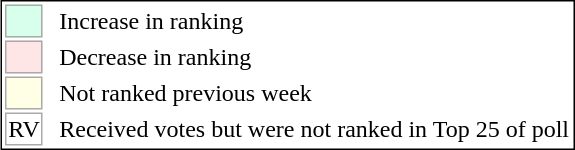<table style="border:1px solid black; float:right;">
<tr>
<td style="background:#d8ffeb; width:20px; border:1px solid #aaa;"> </td>
<td rowspan=5> </td>
<td>Increase in ranking</td>
</tr>
<tr>
<td style="background:#ffe6e6; width:20px; border:1px solid #aaa;"> </td>
<td>Decrease in ranking</td>
</tr>
<tr>
<td style="background:#ffffe6; width:20px; border:1px solid #aaa;"> </td>
<td>Not ranked previous week</td>
</tr>
<tr>
<td style="text-align:center; width:20px; border:1px solid #aaa; background:white;">RV</td>
<td>Received votes but were not ranked in Top 25 of poll</td>
</tr>
</table>
